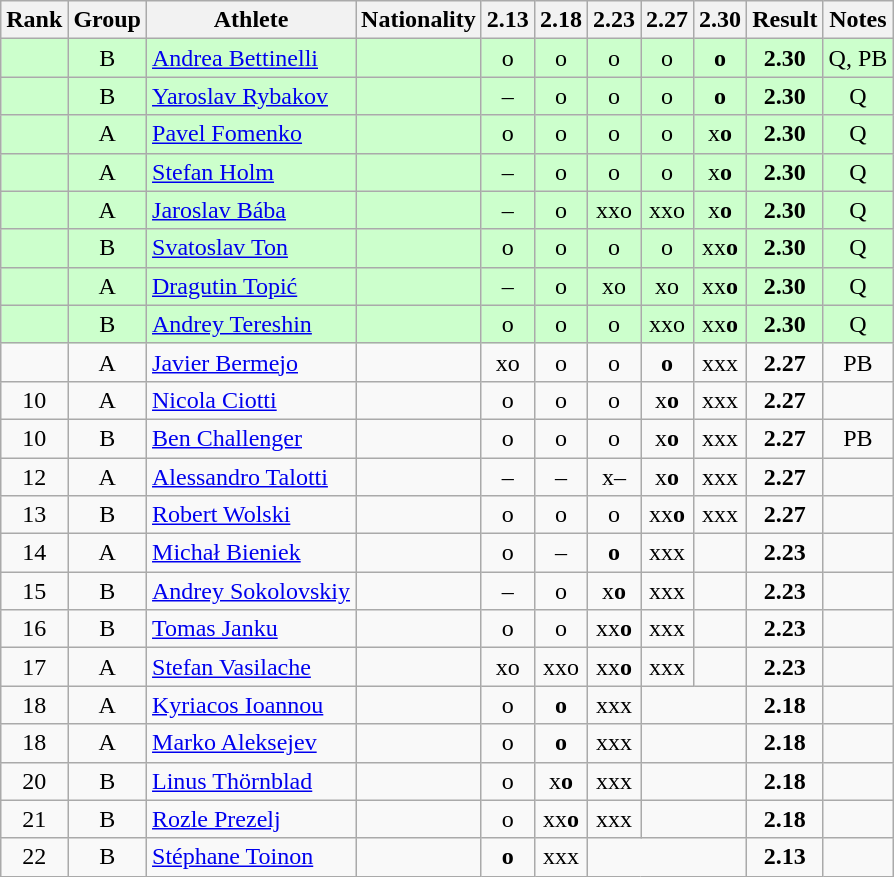<table class="wikitable sortable" style="text-align:center">
<tr>
<th>Rank</th>
<th>Group</th>
<th>Athlete</th>
<th>Nationality</th>
<th>2.13</th>
<th>2.18</th>
<th>2.23</th>
<th>2.27</th>
<th>2.30</th>
<th>Result</th>
<th>Notes</th>
</tr>
<tr bgcolor=ccffcc>
<td></td>
<td>B</td>
<td align="left"><a href='#'>Andrea Bettinelli</a></td>
<td align=left></td>
<td>o</td>
<td>o</td>
<td>o</td>
<td>o</td>
<td><strong>o</strong></td>
<td><strong>2.30</strong></td>
<td>Q, PB</td>
</tr>
<tr bgcolor=ccffcc>
<td></td>
<td>B</td>
<td align="left"><a href='#'>Yaroslav Rybakov</a></td>
<td align=left></td>
<td>–</td>
<td>o</td>
<td>o</td>
<td>o</td>
<td><strong>o</strong></td>
<td><strong>2.30</strong></td>
<td>Q</td>
</tr>
<tr bgcolor=ccffcc>
<td></td>
<td>A</td>
<td align="left"><a href='#'>Pavel Fomenko</a></td>
<td align=left></td>
<td>o</td>
<td>o</td>
<td>o</td>
<td>o</td>
<td>x<strong>o</strong></td>
<td><strong>2.30</strong></td>
<td>Q</td>
</tr>
<tr bgcolor=ccffcc>
<td></td>
<td>A</td>
<td align="left"><a href='#'>Stefan Holm</a></td>
<td align=left></td>
<td>–</td>
<td>o</td>
<td>o</td>
<td>o</td>
<td>x<strong>o</strong></td>
<td><strong>2.30</strong></td>
<td>Q</td>
</tr>
<tr bgcolor=ccffcc>
<td></td>
<td>A</td>
<td align="left"><a href='#'>Jaroslav Bába</a></td>
<td align=left></td>
<td>–</td>
<td>o</td>
<td>xxo</td>
<td>xxo</td>
<td>x<strong>o</strong></td>
<td><strong>2.30</strong></td>
<td>Q</td>
</tr>
<tr bgcolor=ccffcc>
<td></td>
<td>B</td>
<td align="left"><a href='#'>Svatoslav Ton</a></td>
<td align=left></td>
<td>o</td>
<td>o</td>
<td>o</td>
<td>o</td>
<td>xx<strong>o</strong></td>
<td><strong>2.30</strong></td>
<td>Q</td>
</tr>
<tr bgcolor=ccffcc>
<td></td>
<td>A</td>
<td align="left"><a href='#'>Dragutin Topić</a></td>
<td align=left></td>
<td>–</td>
<td>o</td>
<td>xo</td>
<td>xo</td>
<td>xx<strong>o</strong></td>
<td><strong>2.30</strong></td>
<td>Q</td>
</tr>
<tr bgcolor=ccffcc>
<td></td>
<td>B</td>
<td align="left"><a href='#'>Andrey Tereshin</a></td>
<td align=left></td>
<td>o</td>
<td>o</td>
<td>o</td>
<td>xxo</td>
<td>xx<strong>o</strong></td>
<td><strong>2.30</strong></td>
<td>Q</td>
</tr>
<tr>
<td></td>
<td>A</td>
<td align="left"><a href='#'>Javier Bermejo</a></td>
<td align=left></td>
<td>xo</td>
<td>o</td>
<td>o</td>
<td><strong>o</strong></td>
<td>xxx</td>
<td><strong>2.27</strong></td>
<td>PB</td>
</tr>
<tr>
<td>10</td>
<td>A</td>
<td align="left"><a href='#'>Nicola Ciotti</a></td>
<td align=left></td>
<td>o</td>
<td>o</td>
<td>o</td>
<td>x<strong>o</strong></td>
<td>xxx</td>
<td><strong>2.27</strong></td>
<td></td>
</tr>
<tr>
<td>10</td>
<td>B</td>
<td align="left"><a href='#'>Ben Challenger</a></td>
<td align=left></td>
<td>o</td>
<td>o</td>
<td>o</td>
<td>x<strong>o</strong></td>
<td>xxx</td>
<td><strong>2.27</strong></td>
<td>PB</td>
</tr>
<tr>
<td>12</td>
<td>A</td>
<td align="left"><a href='#'>Alessandro Talotti</a></td>
<td align=left></td>
<td>–</td>
<td>–</td>
<td>x–</td>
<td>x<strong>o</strong></td>
<td>xxx</td>
<td><strong>2.27</strong></td>
<td></td>
</tr>
<tr>
<td>13</td>
<td>B</td>
<td align="left"><a href='#'>Robert Wolski</a></td>
<td align=left></td>
<td>o</td>
<td>o</td>
<td>o</td>
<td>xx<strong>o</strong></td>
<td>xxx</td>
<td><strong>2.27</strong></td>
<td></td>
</tr>
<tr>
<td>14</td>
<td>A</td>
<td align="left"><a href='#'>Michał Bieniek</a></td>
<td align=left></td>
<td>o</td>
<td>–</td>
<td><strong>o</strong></td>
<td>xxx</td>
<td></td>
<td><strong>2.23</strong></td>
<td></td>
</tr>
<tr>
<td>15</td>
<td>B</td>
<td align="left"><a href='#'>Andrey Sokolovskiy</a></td>
<td align=left></td>
<td>–</td>
<td>o</td>
<td>x<strong>o</strong></td>
<td>xxx</td>
<td></td>
<td><strong>2.23</strong></td>
<td></td>
</tr>
<tr>
<td>16</td>
<td>B</td>
<td align="left"><a href='#'>Tomas Janku</a></td>
<td align=left></td>
<td>o</td>
<td>o</td>
<td>xx<strong>o</strong></td>
<td>xxx</td>
<td></td>
<td><strong>2.23</strong></td>
<td></td>
</tr>
<tr>
<td>17</td>
<td>A</td>
<td align="left"><a href='#'>Stefan Vasilache</a></td>
<td align=left></td>
<td>xo</td>
<td>xxo</td>
<td>xx<strong>o</strong></td>
<td>xxx</td>
<td></td>
<td><strong>2.23</strong></td>
<td></td>
</tr>
<tr>
<td>18</td>
<td>A</td>
<td align="left"><a href='#'>Kyriacos Ioannou</a></td>
<td align=left></td>
<td>o</td>
<td><strong>o</strong></td>
<td>xxx</td>
<td colspan=2></td>
<td><strong>2.18</strong></td>
<td></td>
</tr>
<tr>
<td>18</td>
<td>A</td>
<td align="left"><a href='#'>Marko Aleksejev</a></td>
<td align=left></td>
<td>o</td>
<td><strong>o</strong></td>
<td>xxx</td>
<td colspan=2></td>
<td><strong>2.18</strong></td>
<td></td>
</tr>
<tr>
<td>20</td>
<td>B</td>
<td align="left"><a href='#'>Linus Thörnblad</a></td>
<td align=left></td>
<td>o</td>
<td>x<strong>o</strong></td>
<td>xxx</td>
<td colspan=2></td>
<td><strong>2.18</strong></td>
<td></td>
</tr>
<tr>
<td>21</td>
<td>B</td>
<td align="left"><a href='#'>Rozle Prezelj</a></td>
<td align=left></td>
<td>o</td>
<td>xx<strong>o</strong></td>
<td>xxx</td>
<td colspan=2></td>
<td><strong>2.18</strong></td>
<td></td>
</tr>
<tr>
<td>22</td>
<td>B</td>
<td align="left"><a href='#'>Stéphane Toinon</a></td>
<td align=left></td>
<td><strong>o</strong></td>
<td>xxx</td>
<td colspan=3></td>
<td><strong>2.13</strong></td>
<td></td>
</tr>
</table>
